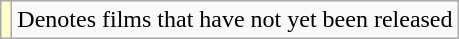<table class="wikitable">
<tr>
<td style="background:#FFFFCC"></td>
<td>Denotes films that have not yet been released</td>
</tr>
</table>
